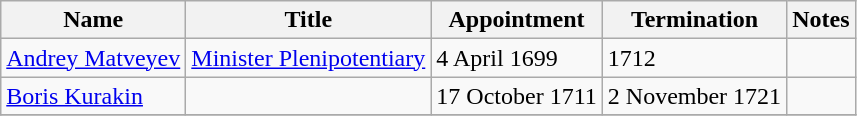<table class="wikitable">
<tr valign="middle">
<th>Name</th>
<th>Title</th>
<th>Appointment</th>
<th>Termination</th>
<th>Notes</th>
</tr>
<tr>
<td><a href='#'>Andrey Matveyev</a></td>
<td><a href='#'>Minister Plenipotentiary</a></td>
<td>4 April 1699</td>
<td>1712</td>
<td></td>
</tr>
<tr>
<td><a href='#'>Boris Kurakin</a></td>
<td></td>
<td>17 October 1711</td>
<td>2 November 1721</td>
<td></td>
</tr>
<tr>
</tr>
</table>
